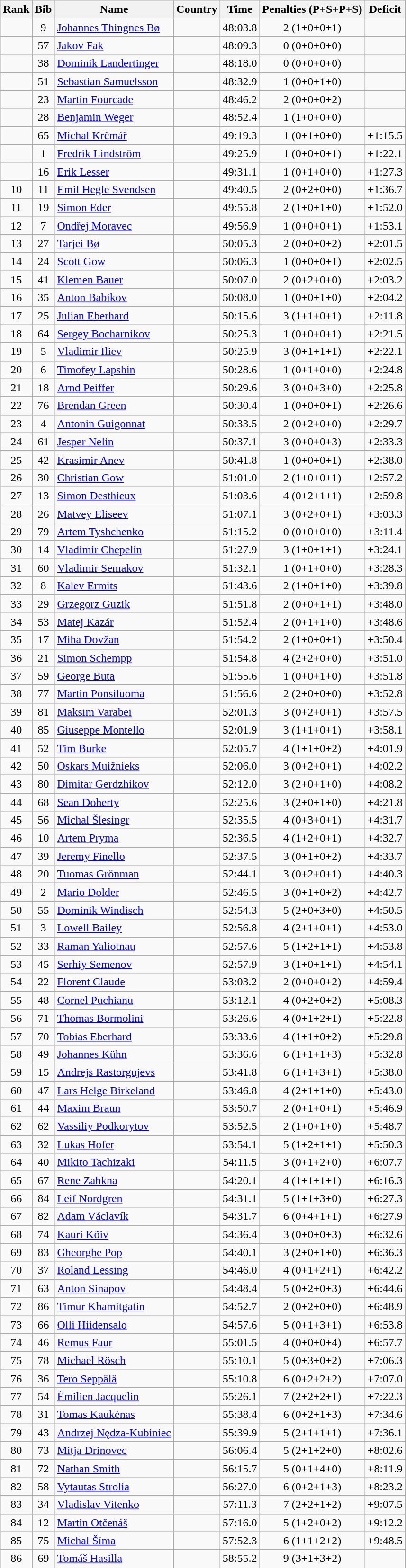<table class="wikitable sortable" style="text-align:center">
<tr>
<th>Rank</th>
<th>Bib</th>
<th>Name</th>
<th>Country</th>
<th>Time</th>
<th>Penalties (P+S+P+S)</th>
<th>Deficit</th>
</tr>
<tr>
<td></td>
<td>9</td>
<td align=left><a href='#'>Johannes Thingnes Bø</a></td>
<td align=left></td>
<td>48:03.8</td>
<td>2 (1+0+0+1)</td>
<td></td>
</tr>
<tr>
<td></td>
<td>57</td>
<td align=left><a href='#'>Jakov Fak</a></td>
<td align=left></td>
<td>48:09.3</td>
<td>0 (0+0+0+0)</td>
<td></td>
</tr>
<tr>
<td></td>
<td>38</td>
<td align=left><a href='#'>Dominik Landertinger</a></td>
<td align=left></td>
<td>48:18.0</td>
<td>0 (0+0+0+0)</td>
<td></td>
</tr>
<tr>
<td></td>
<td>51</td>
<td align=left><a href='#'>Sebastian Samuelsson</a></td>
<td align=left></td>
<td>48:32.9</td>
<td>1 (0+0+1+0)</td>
<td></td>
</tr>
<tr>
<td></td>
<td>23</td>
<td align=left><a href='#'>Martin Fourcade</a></td>
<td align=left></td>
<td>48:46.2</td>
<td>2 (0+0+0+2)</td>
<td></td>
</tr>
<tr>
<td></td>
<td>28</td>
<td align=left><a href='#'>Benjamin Weger</a></td>
<td align=left></td>
<td>48:52.4</td>
<td>1 (1+0+0+0)</td>
<td></td>
</tr>
<tr>
<td></td>
<td>65</td>
<td align=left><a href='#'>Michal Krčmář</a></td>
<td align=left></td>
<td>49:19.3</td>
<td>1 (0+1+0+0)</td>
<td>+1:15.5</td>
</tr>
<tr>
<td></td>
<td>1</td>
<td align=left><a href='#'>Fredrik Lindström</a></td>
<td align=left></td>
<td>49:25.9</td>
<td>1 (0+0+0+1)</td>
<td>+1:22.1</td>
</tr>
<tr>
<td></td>
<td>16</td>
<td align=left><a href='#'>Erik Lesser</a></td>
<td align=left></td>
<td>49:31.1</td>
<td>1 (0+1+0+0)</td>
<td>+1:27.3</td>
</tr>
<tr>
<td>10</td>
<td>11</td>
<td align=left><a href='#'>Emil Hegle Svendsen</a></td>
<td align=left></td>
<td>49:40.5</td>
<td>2 (0+2+0+0)</td>
<td>+1:36.7</td>
</tr>
<tr>
<td>11</td>
<td>19</td>
<td align=left><a href='#'>Simon Eder</a></td>
<td align=left></td>
<td>49:55.8</td>
<td>2 (1+0+1+0)</td>
<td>+1:52.0</td>
</tr>
<tr>
<td>12</td>
<td>7</td>
<td align=left><a href='#'>Ondřej Moravec</a></td>
<td align=left></td>
<td>49:56.9</td>
<td>1 (0+0+0+1)</td>
<td>+1:53.1</td>
</tr>
<tr>
<td>13</td>
<td>27</td>
<td align=left><a href='#'>Tarjei Bø</a></td>
<td align=left></td>
<td>50:05.3</td>
<td>2 (0+0+0+2)</td>
<td>+2:01.5</td>
</tr>
<tr>
<td>14</td>
<td>24</td>
<td align=left><a href='#'>Scott Gow</a></td>
<td align=left></td>
<td>50:06.3</td>
<td>1 (0+0+0+1)</td>
<td>+2:02.5</td>
</tr>
<tr>
<td>15</td>
<td>41</td>
<td align=left><a href='#'>Klemen Bauer</a></td>
<td align=left></td>
<td>50:07.0</td>
<td>2 (0+2+0+0)</td>
<td>+2:03.2</td>
</tr>
<tr>
<td>16</td>
<td>35</td>
<td align=left><a href='#'>Anton Babikov</a></td>
<td align=left></td>
<td>50:08.0</td>
<td>1 (0+0+1+0)</td>
<td>+2:04.2</td>
</tr>
<tr>
<td>17</td>
<td>25</td>
<td align=left><a href='#'>Julian Eberhard</a></td>
<td align=left></td>
<td>50:15.6</td>
<td>3 (1+1+0+1)</td>
<td>+2:11.8</td>
</tr>
<tr>
<td>18</td>
<td>64</td>
<td align=left><a href='#'>Sergey Bocharnikov</a></td>
<td align=left></td>
<td>50:25.3</td>
<td>1 (0+0+0+1)</td>
<td>+2:21.5</td>
</tr>
<tr>
<td>19</td>
<td>5</td>
<td align=left><a href='#'>Vladimir Iliev</a></td>
<td align=left></td>
<td>50:25.9</td>
<td>3 (0+1+1+1)</td>
<td>+2:22.1</td>
</tr>
<tr>
<td>20</td>
<td>6</td>
<td align=left><a href='#'>Timofey Lapshin</a></td>
<td align=left></td>
<td>50:28.6</td>
<td>1 (0+1+0+0)</td>
<td>+2:24.8</td>
</tr>
<tr>
<td>21</td>
<td>18</td>
<td align=left><a href='#'>Arnd Peiffer</a></td>
<td align=left></td>
<td>50:29.6</td>
<td>3 (0+0+3+0)</td>
<td>+2:25.8</td>
</tr>
<tr>
<td>22</td>
<td>76</td>
<td align=left><a href='#'>Brendan Green</a></td>
<td align=left></td>
<td>50:30.4</td>
<td>1 (0+0+0+1)</td>
<td>+2:26.6</td>
</tr>
<tr>
<td>23</td>
<td>4</td>
<td align=left><a href='#'>Antonin Guigonnat</a></td>
<td align=left></td>
<td>50:33.5</td>
<td>2 (0+2+0+0)</td>
<td>+2:29.7</td>
</tr>
<tr>
<td>24</td>
<td>61</td>
<td align=left><a href='#'>Jesper Nelin</a></td>
<td align=left></td>
<td>50:37.1</td>
<td>3 (0+0+0+3)</td>
<td>+2:33.3</td>
</tr>
<tr>
<td>25</td>
<td>42</td>
<td align=left><a href='#'>Krasimir Anev</a></td>
<td align=left></td>
<td>50:41.8</td>
<td>1 (0+0+0+1)</td>
<td>+2:38.0</td>
</tr>
<tr>
<td>26</td>
<td>30</td>
<td align=left><a href='#'>Christian Gow</a></td>
<td align=left></td>
<td>51:01.0</td>
<td>2 (1+0+0+1)</td>
<td>+2:57.2</td>
</tr>
<tr>
<td>27</td>
<td>13</td>
<td align=left><a href='#'>Simon Desthieux</a></td>
<td align=left></td>
<td>51:03.6</td>
<td>4 (0+2+1+1)</td>
<td>+2:59.8</td>
</tr>
<tr>
<td>28</td>
<td>26</td>
<td align=left><a href='#'>Matvey Eliseev</a></td>
<td align=left></td>
<td>51:07.1</td>
<td>3 (0+2+0+1)</td>
<td>+3:03.3</td>
</tr>
<tr>
<td>29</td>
<td>79</td>
<td align=left><a href='#'>Artem Tyshchenko</a></td>
<td align=left></td>
<td>51:15.2</td>
<td>0 (0+0+0+0)</td>
<td>+3:11.4</td>
</tr>
<tr>
<td>30</td>
<td>14</td>
<td align=left><a href='#'>Vladimir Chepelin</a></td>
<td align=left></td>
<td>51:27.9</td>
<td>3 (1+0+1+1)</td>
<td>+3:24.1</td>
</tr>
<tr>
<td>31</td>
<td>60</td>
<td align=left><a href='#'>Vladimir Semakov</a></td>
<td align=left></td>
<td>51:32.1</td>
<td>1 (0+1+0+0)</td>
<td>+3:28.3</td>
</tr>
<tr>
<td>32</td>
<td>8</td>
<td align=left><a href='#'>Kalev Ermits</a></td>
<td align=left></td>
<td>51:43.6</td>
<td>2 (1+0+1+0)</td>
<td>+3:39.8</td>
</tr>
<tr>
<td>33</td>
<td>29</td>
<td align=left><a href='#'>Grzegorz Guzik</a></td>
<td align=left></td>
<td>51:51.8</td>
<td>2 (0+0+1+1)</td>
<td>+3:48.0</td>
</tr>
<tr>
<td>34</td>
<td>53</td>
<td align=left><a href='#'>Matej Kazár</a></td>
<td align=left></td>
<td>51:52.4</td>
<td>2 (0+1+1+0)</td>
<td>+3:48.6</td>
</tr>
<tr>
<td>35</td>
<td>17</td>
<td align=left><a href='#'>Miha Dovžan</a></td>
<td align=left></td>
<td>51:54.2</td>
<td>2 (1+0+0+1)</td>
<td>+3:50.4</td>
</tr>
<tr>
<td>36</td>
<td>21</td>
<td align=left><a href='#'>Simon Schempp</a></td>
<td align=left></td>
<td>51:54.8</td>
<td>4 (2+2+0+0)</td>
<td>+3:51.0</td>
</tr>
<tr>
<td>37</td>
<td>59</td>
<td align=left><a href='#'>George Buta</a></td>
<td align=left></td>
<td>51:55.6</td>
<td>1 (0+0+1+0)</td>
<td>+3:51.8</td>
</tr>
<tr>
<td>38</td>
<td>77</td>
<td align=left><a href='#'>Martin Ponsiluoma</a></td>
<td align=left></td>
<td>51:56.6</td>
<td>2 (2+0+0+0)</td>
<td>+3:52.8</td>
</tr>
<tr>
<td>39</td>
<td>81</td>
<td align=left><a href='#'>Maksim Varabei</a></td>
<td align=left></td>
<td>52:01.3</td>
<td>3 (0+2+0+1)</td>
<td>+3:57.5</td>
</tr>
<tr>
<td>40</td>
<td>85</td>
<td align=left><a href='#'>Giuseppe Montello</a></td>
<td align=left></td>
<td>52:01.9</td>
<td>3 (1+1+0+1)</td>
<td>+3:58.1</td>
</tr>
<tr>
<td>41</td>
<td>52</td>
<td align=left><a href='#'>Tim Burke</a></td>
<td align=left></td>
<td>52:05.7</td>
<td>4 (1+1+0+2)</td>
<td>+4:01.9</td>
</tr>
<tr>
<td>42</td>
<td>50</td>
<td align=left><a href='#'>Oskars Muižnieks</a></td>
<td align=left></td>
<td>52:06.0</td>
<td>3 (0+2+0+1)</td>
<td>+4:02.2</td>
</tr>
<tr>
<td>43</td>
<td>80</td>
<td align=left><a href='#'>Dimitar Gerdzhikov</a></td>
<td align=left></td>
<td>52:12.0</td>
<td>3 (2+0+1+0)</td>
<td>+4:08.2</td>
</tr>
<tr>
<td>44</td>
<td>68</td>
<td align=left><a href='#'>Sean Doherty</a></td>
<td align=left></td>
<td>52:25.6</td>
<td>3 (2+0+1+0)</td>
<td>+4:21.8</td>
</tr>
<tr>
<td>45</td>
<td>56</td>
<td align=left><a href='#'>Michal Šlesingr</a></td>
<td align=left></td>
<td>52:35.5</td>
<td>4 (0+3+0+1)</td>
<td>+4:31.7</td>
</tr>
<tr>
<td>46</td>
<td>10</td>
<td align=left><a href='#'>Artem Pryma</a></td>
<td align=left></td>
<td>52:36.5</td>
<td>4 (1+2+0+1)</td>
<td>+4:32.7</td>
</tr>
<tr>
<td>47</td>
<td>39</td>
<td align=left><a href='#'>Jeremy Finello</a></td>
<td align=left></td>
<td>52:37.5</td>
<td>3 (0+1+0+2)</td>
<td>+4:33.7</td>
</tr>
<tr>
<td>48</td>
<td>20</td>
<td align=left><a href='#'>Tuomas Grönman</a></td>
<td align=left></td>
<td>52:44.1</td>
<td>3 (0+2+0+1)</td>
<td>+4:40.3</td>
</tr>
<tr>
<td>49</td>
<td>2</td>
<td align=left><a href='#'>Mario Dolder</a></td>
<td align=left></td>
<td>52:46.5</td>
<td>3 (0+1+0+2)</td>
<td>+4:42.7</td>
</tr>
<tr>
<td>50</td>
<td>55</td>
<td align=left><a href='#'>Dominik Windisch</a></td>
<td align=left></td>
<td>52:54.3</td>
<td>5 (2+0+3+0)</td>
<td>+4:50.5</td>
</tr>
<tr>
<td>51</td>
<td>3</td>
<td align=left><a href='#'>Lowell Bailey</a></td>
<td align=left></td>
<td>52:56.8</td>
<td>4 (2+1+0+1)</td>
<td>+4:53.0</td>
</tr>
<tr>
<td>52</td>
<td>33</td>
<td align=left><a href='#'>Raman Yaliotnau</a></td>
<td align=left></td>
<td>52:57.6</td>
<td>5 (1+2+1+1)</td>
<td>+4:53.8</td>
</tr>
<tr>
<td>53</td>
<td>45</td>
<td align=left><a href='#'>Serhiy Semenov</a></td>
<td align=left></td>
<td>52:57.9</td>
<td>3 (1+0+1+1)</td>
<td>+4:54.1</td>
</tr>
<tr>
<td>54</td>
<td>22</td>
<td align=left><a href='#'>Florent Claude</a></td>
<td align=left></td>
<td>53:03.2</td>
<td>2 (0+0+0+2)</td>
<td>+4:59.4</td>
</tr>
<tr>
<td>55</td>
<td>48</td>
<td align=left><a href='#'>Cornel Puchianu</a></td>
<td align=left></td>
<td>53:12.1</td>
<td>4 (0+2+0+2)</td>
<td>+5:08.3</td>
</tr>
<tr>
<td>56</td>
<td>71</td>
<td align=left><a href='#'>Thomas Bormolini</a></td>
<td align=left></td>
<td>53:26.6</td>
<td>4 (0+1+2+1)</td>
<td>+5:22.8</td>
</tr>
<tr>
<td>57</td>
<td>70</td>
<td align=left><a href='#'>Tobias Eberhard</a></td>
<td align=left></td>
<td>53:33.6</td>
<td>4 (1+1+0+2)</td>
<td>+5:29.8</td>
</tr>
<tr>
<td>58</td>
<td>49</td>
<td align=left><a href='#'>Johannes Kühn</a></td>
<td align=left></td>
<td>53:36.6</td>
<td>6 (1+1+1+3)</td>
<td>+5:32.8</td>
</tr>
<tr>
<td>59</td>
<td>15</td>
<td align=left><a href='#'>Andrejs Rastorgujevs</a></td>
<td align=left></td>
<td>53:41.8</td>
<td>6 (1+1+3+1)</td>
<td>+5:38.0</td>
</tr>
<tr>
<td>60</td>
<td>47</td>
<td align=left><a href='#'>Lars Helge Birkeland</a></td>
<td align=left></td>
<td>53:46.8</td>
<td>4 (2+1+1+0)</td>
<td>+5:43.0</td>
</tr>
<tr>
<td>61</td>
<td>44</td>
<td align=left><a href='#'>Maxim Braun</a></td>
<td align=left></td>
<td>53:50.7</td>
<td>2 (0+1+0+1)</td>
<td>+5:46.9</td>
</tr>
<tr>
<td>62</td>
<td>62</td>
<td align=left><a href='#'>Vassiliy Podkorytov</a></td>
<td align=left></td>
<td>53:52.5</td>
<td>2 (1+0+1+0)</td>
<td>+5:48.7</td>
</tr>
<tr>
<td>63</td>
<td>32</td>
<td align=left><a href='#'>Lukas Hofer</a></td>
<td align=left></td>
<td>53:54.1</td>
<td>5 (1+2+1+1)</td>
<td>+5:50.3</td>
</tr>
<tr>
<td>64</td>
<td>40</td>
<td align=left><a href='#'>Mikito Tachizaki</a></td>
<td align=left></td>
<td>54:11.5</td>
<td>3 (0+1+2+0)</td>
<td>+6:07.7</td>
</tr>
<tr>
<td>65</td>
<td>67</td>
<td align=left><a href='#'>Rene Zahkna</a></td>
<td align=left></td>
<td>54:20.1</td>
<td>4 (1+1+1+1)</td>
<td>+6:16.3</td>
</tr>
<tr>
<td>66</td>
<td>84</td>
<td align=left><a href='#'>Leif Nordgren</a></td>
<td align=left></td>
<td>54:31.1</td>
<td>5 (1+1+3+0)</td>
<td>+6:27.3</td>
</tr>
<tr>
<td>67</td>
<td>82</td>
<td align=left><a href='#'>Adam Václavík</a></td>
<td align=left></td>
<td>54:31.7</td>
<td>6 (0+4+1+1)</td>
<td>+6:27.9</td>
</tr>
<tr>
<td>68</td>
<td>74</td>
<td align=left><a href='#'>Kauri Kõiv</a></td>
<td align=left></td>
<td>54:36.4</td>
<td>3 (0+0+0+3)</td>
<td>+6:32.6</td>
</tr>
<tr>
<td>69</td>
<td>83</td>
<td align=left><a href='#'>Gheorghe Pop</a></td>
<td align=left></td>
<td>54:40.1</td>
<td>3 (2+0+1+0)</td>
<td>+6:36.3</td>
</tr>
<tr>
<td>70</td>
<td>37</td>
<td align=left><a href='#'>Roland Lessing</a></td>
<td align=left></td>
<td>54:46.0</td>
<td>4 (0+1+2+1)</td>
<td>+6:42.2</td>
</tr>
<tr>
<td>71</td>
<td>63</td>
<td align=left><a href='#'>Anton Sinapov</a></td>
<td align=left></td>
<td>54:48.4</td>
<td>5 (0+2+0+3)</td>
<td>+6:44.6</td>
</tr>
<tr>
<td>72</td>
<td>86</td>
<td align=left><a href='#'>Timur Khamitgatin</a></td>
<td align=left></td>
<td>54:52.7</td>
<td>2 (0+2+0+0)</td>
<td>+6:48.9</td>
</tr>
<tr>
<td>73</td>
<td>66</td>
<td align=left><a href='#'>Olli Hiidensalo</a></td>
<td align=left></td>
<td>54:57.6</td>
<td>5 (0+1+3+1)</td>
<td>+6:53.8</td>
</tr>
<tr>
<td>74</td>
<td>46</td>
<td align=left><a href='#'>Remus Faur</a></td>
<td align=left></td>
<td>55:01.5</td>
<td>4 (0+0+0+4)</td>
<td>+6:57.7</td>
</tr>
<tr>
<td>75</td>
<td>78</td>
<td align=left><a href='#'>Michael Rösch</a></td>
<td align=left></td>
<td>55:10.1</td>
<td>5 (0+3+0+2)</td>
<td>+7:06.3</td>
</tr>
<tr>
<td>76</td>
<td>36</td>
<td align=left><a href='#'>Tero Seppälä</a></td>
<td align=left></td>
<td>55:10.8</td>
<td>6 (0+2+2+2)</td>
<td>+7:07.0</td>
</tr>
<tr>
<td>77</td>
<td>54</td>
<td align=left><a href='#'>Émilien Jacquelin</a></td>
<td align=left></td>
<td>55:26.1</td>
<td>7 (2+2+2+1)</td>
<td>+7:22.3</td>
</tr>
<tr>
<td>78</td>
<td>31</td>
<td align=left><a href='#'>Tomas Kaukėnas</a></td>
<td align=left></td>
<td>55:38.4</td>
<td>6 (0+2+1+3)</td>
<td>+7:34.6</td>
</tr>
<tr>
<td>79</td>
<td>43</td>
<td align=left><a href='#'>Andrzej Nędza-Kubiniec</a></td>
<td align=left></td>
<td>55:39.9</td>
<td>5 (2+1+1+1)</td>
<td>+7:36.1</td>
</tr>
<tr>
<td>80</td>
<td>73</td>
<td align=left><a href='#'>Mitja Drinovec</a></td>
<td align=left></td>
<td>56:06.4</td>
<td>5 (2+1+2+0)</td>
<td>+8:02.6</td>
</tr>
<tr>
<td>81</td>
<td>72</td>
<td align=left><a href='#'>Nathan Smith</a></td>
<td align=left></td>
<td>56:15.7</td>
<td>5 (0+1+4+0)</td>
<td>+8:11.9</td>
</tr>
<tr>
<td>82</td>
<td>58</td>
<td align=left><a href='#'>Vytautas Strolia</a></td>
<td align=left></td>
<td>56:27.0</td>
<td>6 (0+2+1+3)</td>
<td>+8:23.2</td>
</tr>
<tr>
<td>83</td>
<td>34</td>
<td align=left><a href='#'>Vladislav Vitenko</a></td>
<td align=left></td>
<td>57:11.3</td>
<td>7 (2+2+1+2)</td>
<td>+9:07.5</td>
</tr>
<tr>
<td>84</td>
<td>12</td>
<td align=left><a href='#'>Martin Otčenáš</a></td>
<td align=left></td>
<td>57:16.0</td>
<td>5 (1+2+0+2)</td>
<td>+9:12.2</td>
</tr>
<tr>
<td>85</td>
<td>75</td>
<td align=left><a href='#'>Michal Šíma</a></td>
<td align=left></td>
<td>57:52.3</td>
<td>6 (1+1+2+2)</td>
<td>+9:48.5</td>
</tr>
<tr>
<td>86</td>
<td>69</td>
<td align=left><a href='#'>Tomáš Hasilla</a></td>
<td align=left></td>
<td>58:55.2</td>
<td>9 (3+1+3+2)</td>
<td></td>
</tr>
</table>
